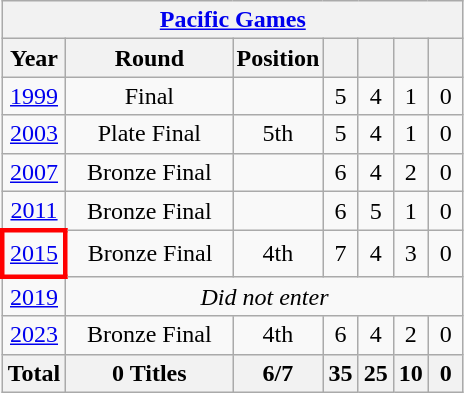<table class="wikitable" style="text-align: center;">
<tr>
<th colspan=7><a href='#'>Pacific Games</a></th>
</tr>
<tr>
<th>Year</th>
<th style="width:6.5em;">Round</th>
<th style="padding:2px;">Position</th>
<th style="width:1em;"></th>
<th style="width:1em;"></th>
<th style="width:1em;"></th>
<th style="width:1em;"></th>
</tr>
<tr>
<td> <a href='#'>1999</a></td>
<td>Final</td>
<td></td>
<td>5</td>
<td>4</td>
<td>1</td>
<td>0</td>
</tr>
<tr>
<td> <a href='#'>2003</a></td>
<td>Plate Final</td>
<td>5th</td>
<td>5</td>
<td>4</td>
<td>1</td>
<td>0</td>
</tr>
<tr>
<td> <a href='#'>2007</a></td>
<td>Bronze Final</td>
<td></td>
<td>6</td>
<td>4</td>
<td>2</td>
<td>0</td>
</tr>
<tr>
<td> <a href='#'>2011</a></td>
<td>Bronze Final</td>
<td></td>
<td>6</td>
<td>5</td>
<td>1</td>
<td>0</td>
</tr>
<tr style="line-height:133%;">
<td style="border: 3px solid red"> <a href='#'>2015</a></td>
<td>Bronze Final</td>
<td>4th</td>
<td>7</td>
<td>4</td>
<td>3</td>
<td>0</td>
</tr>
<tr>
<td> <a href='#'>2019</a></td>
<td colspan=6 rowspan=1><em>Did not enter</em></td>
</tr>
<tr>
<td> <a href='#'>2023</a></td>
<td>Bronze Final</td>
<td>4th</td>
<td>6</td>
<td>4</td>
<td>2</td>
<td>0</td>
</tr>
<tr>
<th>Total</th>
<th>0 Titles</th>
<th>6/7</th>
<th>35</th>
<th>25</th>
<th>10</th>
<th>0</th>
</tr>
</table>
